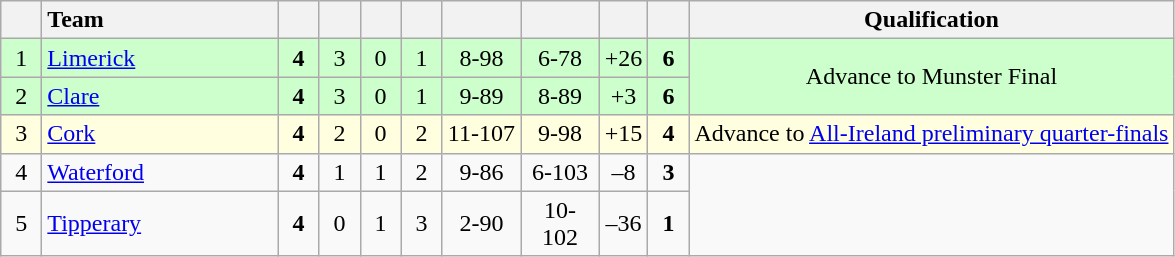<table class="wikitable" style="text-align:center">
<tr>
<th width="20"></th>
<th width="150" style="text-align:left;">Team</th>
<th width="20"></th>
<th width="20"></th>
<th width="20"></th>
<th width="20"></th>
<th width="45"></th>
<th width="45"></th>
<th width="20"></th>
<th width="20"></th>
<th>Qualification</th>
</tr>
<tr style="background:#ccffcc">
<td>1</td>
<td style="text-align:left"> <a href='#'>Limerick</a></td>
<td><strong>4</strong></td>
<td>3</td>
<td>0</td>
<td>1</td>
<td>8-98</td>
<td>6-78</td>
<td>+26</td>
<td><strong>6</strong></td>
<td rowspan="2">Advance to Munster Final</td>
</tr>
<tr style="background:#ccffcc">
<td>2</td>
<td style="text-align:left"> <a href='#'>Clare</a></td>
<td><strong>4</strong></td>
<td>3</td>
<td>0</td>
<td>1</td>
<td>9-89</td>
<td>8-89</td>
<td>+3</td>
<td><strong>6</strong></td>
</tr>
<tr style="background:#FFFFE0">
<td>3</td>
<td style="text-align:left"> <a href='#'>Cork</a></td>
<td><strong>4</strong></td>
<td>2</td>
<td>0</td>
<td>2</td>
<td>11-107</td>
<td>9-98</td>
<td>+15</td>
<td><strong>4</strong></td>
<td>Advance to <a href='#'>All-Ireland preliminary quarter-finals</a></td>
</tr>
<tr>
<td>4</td>
<td style="text-align:left"> <a href='#'>Waterford</a></td>
<td><strong>4</strong></td>
<td>1</td>
<td>1</td>
<td>2</td>
<td>9-86</td>
<td>6-103</td>
<td>–8</td>
<td><strong>3</strong></td>
<td rowspan="2"></td>
</tr>
<tr>
<td>5</td>
<td style="text-align:left"> <a href='#'>Tipperary</a></td>
<td><strong>4</strong></td>
<td>0</td>
<td>1</td>
<td>3</td>
<td>2-90</td>
<td>10-102</td>
<td>–36</td>
<td><strong>1</strong></td>
</tr>
</table>
